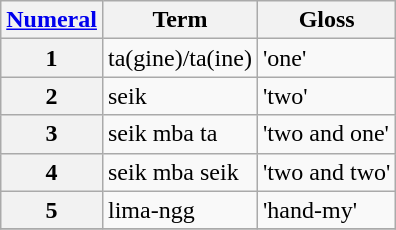<table class="wikitable" style="text-align: left;">
<tr>
<th><a href='#'>Numeral</a></th>
<th>Term</th>
<th>Gloss</th>
</tr>
<tr>
<th>1</th>
<td>ta(gine)/ta(ine)</td>
<td>'one'</td>
</tr>
<tr>
<th>2</th>
<td>seik</td>
<td>'two'</td>
</tr>
<tr>
<th>3</th>
<td>seik mba ta</td>
<td>'two and one'</td>
</tr>
<tr>
<th>4</th>
<td>seik mba seik</td>
<td>'two and two'</td>
</tr>
<tr>
<th>5</th>
<td>lima-ngg</td>
<td>'hand-my'</td>
</tr>
<tr>
</tr>
</table>
